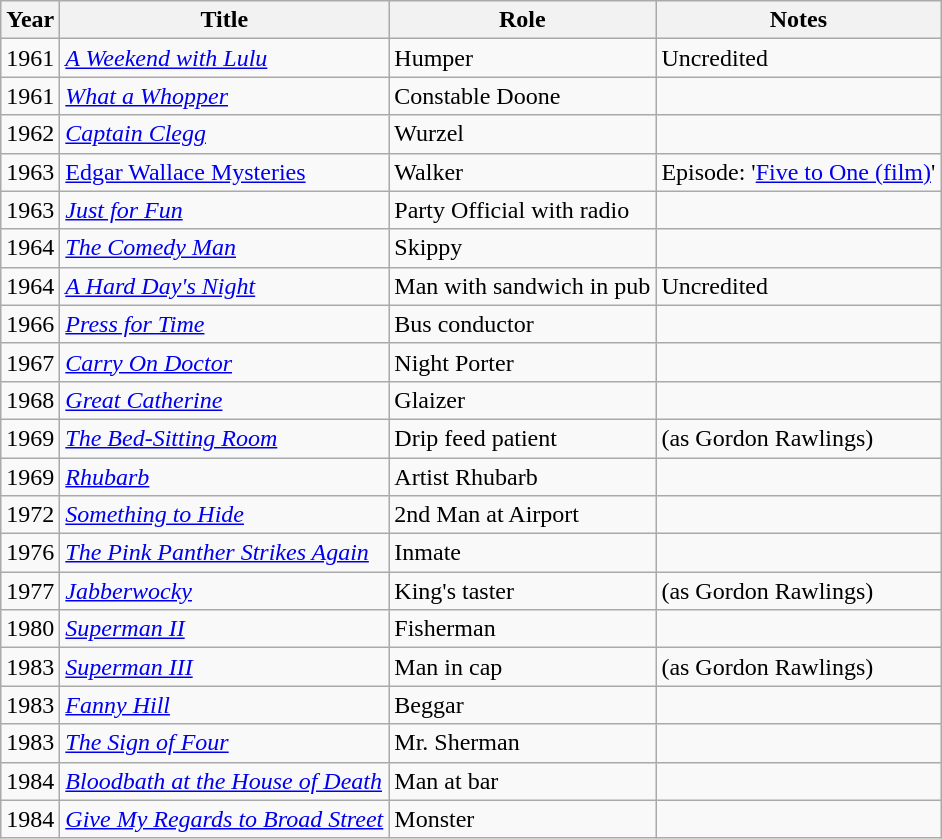<table class="wikitable">
<tr>
<th>Year</th>
<th>Title</th>
<th>Role</th>
<th>Notes</th>
</tr>
<tr>
<td>1961</td>
<td><em><a href='#'>A Weekend with Lulu</a></em></td>
<td>Humper</td>
<td>Uncredited</td>
</tr>
<tr>
<td>1961</td>
<td><em><a href='#'>What a Whopper</a></em></td>
<td>Constable Doone</td>
<td></td>
</tr>
<tr>
<td>1962</td>
<td><em><a href='#'>Captain Clegg</a></em></td>
<td>Wurzel</td>
<td></td>
</tr>
<tr>
<td>1963</td>
<td><a href='#'>Edgar Wallace Mysteries</a></td>
<td>Walker</td>
<td>Episode: '<a href='#'>Five to One (film)</a>'</td>
</tr>
<tr>
<td>1963</td>
<td><em><a href='#'>Just for Fun</a></em></td>
<td>Party Official with radio</td>
<td></td>
</tr>
<tr>
<td>1964</td>
<td><em><a href='#'>The Comedy Man</a></em></td>
<td>Skippy</td>
<td></td>
</tr>
<tr>
<td>1964</td>
<td><em><a href='#'>A Hard Day's Night</a></em></td>
<td>Man with sandwich in pub</td>
<td>Uncredited</td>
</tr>
<tr>
<td>1966</td>
<td><em><a href='#'>Press for Time</a></em></td>
<td>Bus conductor</td>
<td></td>
</tr>
<tr>
<td>1967</td>
<td><em><a href='#'>Carry On Doctor</a></em></td>
<td>Night Porter</td>
<td></td>
</tr>
<tr>
<td>1968</td>
<td><em><a href='#'>Great Catherine</a></em></td>
<td>Glaizer</td>
<td></td>
</tr>
<tr>
<td>1969</td>
<td><em><a href='#'>The Bed-Sitting Room</a></em></td>
<td>Drip feed patient</td>
<td>(as Gordon Rawlings)</td>
</tr>
<tr>
<td>1969</td>
<td><em><a href='#'>Rhubarb</a></em></td>
<td>Artist Rhubarb</td>
<td></td>
</tr>
<tr>
<td>1972</td>
<td><em><a href='#'>Something to Hide</a></em></td>
<td>2nd Man at Airport</td>
<td></td>
</tr>
<tr>
<td>1976</td>
<td><em><a href='#'>The Pink Panther Strikes Again</a></em></td>
<td>Inmate</td>
<td></td>
</tr>
<tr>
<td>1977</td>
<td><em><a href='#'>Jabberwocky</a></em></td>
<td>King's taster</td>
<td>(as Gordon Rawlings)</td>
</tr>
<tr>
<td>1980</td>
<td><em><a href='#'>Superman II</a></em></td>
<td>Fisherman</td>
<td></td>
</tr>
<tr>
<td>1983</td>
<td><em><a href='#'>Superman III</a></em></td>
<td>Man in cap</td>
<td>(as Gordon Rawlings)</td>
</tr>
<tr>
<td>1983</td>
<td><em><a href='#'>Fanny Hill</a></em></td>
<td>Beggar</td>
<td></td>
</tr>
<tr>
<td>1983</td>
<td><em><a href='#'>The Sign of Four</a></em></td>
<td>Mr. Sherman</td>
<td></td>
</tr>
<tr>
<td>1984</td>
<td><em><a href='#'>Bloodbath at the House of Death</a></em></td>
<td>Man at bar</td>
<td></td>
</tr>
<tr>
<td>1984</td>
<td><em><a href='#'>Give My Regards to Broad Street</a></em></td>
<td>Monster</td>
<td></td>
</tr>
</table>
